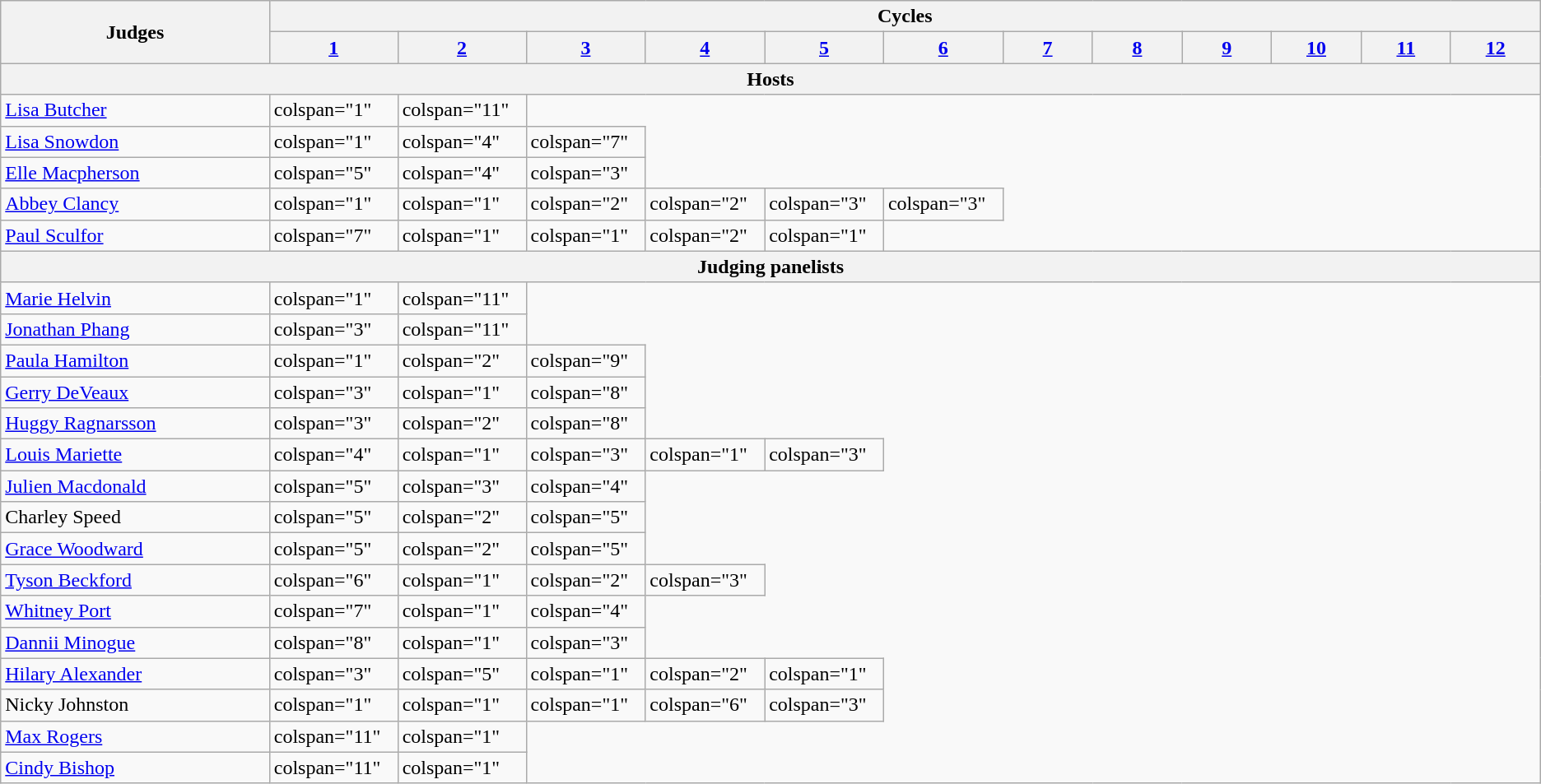<table class="wikitable">
<tr>
<th scope="col" rowspan="2" style="width:15%;">Judges</th>
<th colspan="12">Cycles</th>
</tr>
<tr>
<th scope="col" style="width:5%"><a href='#'>1</a></th>
<th scope="col" style="width:5%"><a href='#'>2</a></th>
<th scope="col" style="width:5%"><a href='#'>3</a></th>
<th scope="col" style="width:5%"><a href='#'>4</a></th>
<th scope="col" style="width:5%"><a href='#'>5</a></th>
<th scope="col" style="width:5%"><a href='#'>6</a></th>
<th scope="col" style="width:5%"><a href='#'>7</a></th>
<th scope="col" style="width:5%"><a href='#'>8</a></th>
<th scope="col" style="width:5%"><a href='#'>9</a></th>
<th scope="col" style="width:5%"><a href='#'>10</a></th>
<th scope="col" style="width:5%"><a href='#'>11</a></th>
<th scope="col" style="width:5%"><a href='#'>12</a></th>
</tr>
<tr>
<th scope="col" colspan="13">Hosts</th>
</tr>
<tr>
<td scope="row"><a href='#'>Lisa Butcher</a></td>
<td>colspan="1" </td>
<td>colspan="11" </td>
</tr>
<tr>
<td scope="row"><a href='#'>Lisa Snowdon</a></td>
<td>colspan="1" </td>
<td>colspan="4" </td>
<td>colspan="7" </td>
</tr>
<tr>
<td scope="row"><a href='#'>Elle Macpherson</a></td>
<td>colspan="5" </td>
<td>colspan="4" </td>
<td>colspan="3" </td>
</tr>
<tr>
<td scope="row"><a href='#'>Abbey Clancy</a></td>
<td>colspan="1" </td>
<td>colspan="1" </td>
<td>colspan="2" </td>
<td>colspan="2" </td>
<td>colspan="3" </td>
<td>colspan="3" </td>
</tr>
<tr>
<td scope="row"><a href='#'>Paul Sculfor</a></td>
<td>colspan="7" </td>
<td>colspan="1" </td>
<td>colspan="1" </td>
<td>colspan="2" </td>
<td>colspan="1" </td>
</tr>
<tr>
<th scope="col" colspan="13">Judging panelists</th>
</tr>
<tr>
<td scope="row"><a href='#'>Marie Helvin</a></td>
<td>colspan="1" </td>
<td>colspan="11" </td>
</tr>
<tr>
<td scope="row"><a href='#'>Jonathan Phang</a></td>
<td>colspan="3" </td>
<td>colspan="11" </td>
</tr>
<tr>
<td scope="row"><a href='#'>Paula Hamilton</a></td>
<td>colspan="1" </td>
<td>colspan="2" </td>
<td>colspan="9" </td>
</tr>
<tr>
<td scope="row"><a href='#'>Gerry DeVeaux</a></td>
<td>colspan="3" </td>
<td>colspan="1" </td>
<td>colspan="8" </td>
</tr>
<tr>
<td scope="row"><a href='#'>Huggy Ragnarsson</a></td>
<td>colspan="3" </td>
<td>colspan="2" </td>
<td>colspan="8" </td>
</tr>
<tr>
<td scope="row"><a href='#'>Louis Mariette</a></td>
<td>colspan="4" </td>
<td>colspan="1" </td>
<td>colspan="3" </td>
<td>colspan="1" </td>
<td>colspan="3" </td>
</tr>
<tr>
<td scope="row"><a href='#'>Julien Macdonald</a></td>
<td>colspan="5" </td>
<td>colspan="3" </td>
<td>colspan="4" </td>
</tr>
<tr>
<td scope="row">Charley Speed</td>
<td>colspan="5" </td>
<td>colspan="2" </td>
<td>colspan="5" </td>
</tr>
<tr>
<td scope="row"><a href='#'>Grace Woodward</a></td>
<td>colspan="5" </td>
<td>colspan="2" </td>
<td>colspan="5" </td>
</tr>
<tr>
<td scope="row"><a href='#'>Tyson Beckford</a></td>
<td>colspan="6" </td>
<td>colspan="1" </td>
<td>colspan="2" </td>
<td>colspan="3" </td>
</tr>
<tr>
<td scope="row"><a href='#'>Whitney Port</a></td>
<td>colspan="7" </td>
<td>colspan="1" </td>
<td>colspan="4" </td>
</tr>
<tr>
<td scope="row"><a href='#'>Dannii Minogue</a></td>
<td>colspan="8" </td>
<td>colspan="1" </td>
<td>colspan="3" </td>
</tr>
<tr>
<td scope="row"><a href='#'>Hilary Alexander</a></td>
<td>colspan="3" </td>
<td>colspan="5" </td>
<td>colspan="1" </td>
<td>colspan="2" </td>
<td>colspan="1" </td>
</tr>
<tr>
<td scope="row">Nicky Johnston</td>
<td>colspan="1" </td>
<td>colspan="1" </td>
<td>colspan="1" </td>
<td>colspan="6" </td>
<td>colspan="3" </td>
</tr>
<tr>
<td scope="row"><a href='#'>Max Rogers</a></td>
<td>colspan="11" </td>
<td>colspan="1" </td>
</tr>
<tr>
<td scope="row"><a href='#'>Cindy Bishop</a></td>
<td>colspan="11" </td>
<td>colspan="1" </td>
</tr>
</table>
